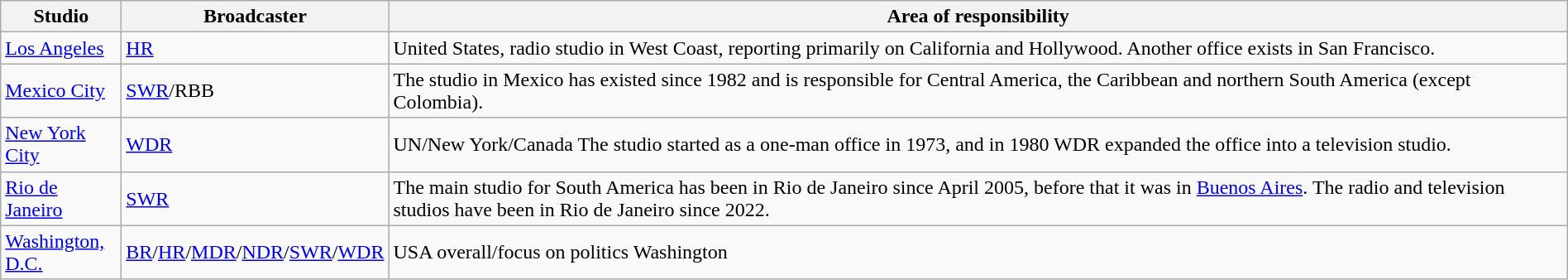<table class="wikitable sortable" style="width:100%;">
<tr>
<th style="width:90px;">Studio</th>
<th style="width:75px;">Broadcaster</th>
<th class="unsortable">Area of responsibility</th>
</tr>
<tr>
<td><a href='#'>Los Angeles</a></td>
<td><a href='#'>HR</a></td>
<td>United States, radio studio in West Coast, reporting primarily on California and Hollywood. Another office exists in San Francisco.</td>
</tr>
<tr>
<td><a href='#'>Mexico City</a></td>
<td><a href='#'>SWR</a>/RBB</td>
<td>The studio in Mexico has existed since 1982 and is responsible for Central America, the Caribbean and northern South America (except Colombia).</td>
</tr>
<tr>
<td><a href='#'>New York City</a></td>
<td><a href='#'>WDR</a></td>
<td>UN/New York/Canada The studio started as a one-man office in 1973, and in 1980 WDR expanded the office into a television studio.</td>
</tr>
<tr>
<td><a href='#'>Rio de Janeiro</a></td>
<td><a href='#'>SWR</a></td>
<td>The main studio for South America has been in Rio de Janeiro since April 2005, before that it was in <a href='#'>Buenos Aires</a>. The radio and television studios have been in Rio de Janeiro since 2022.</td>
</tr>
<tr>
<td><a href='#'>Washington, D.C.</a></td>
<td><a href='#'>BR</a>/<a href='#'>HR</a>/<a href='#'>MDR</a>/<a href='#'>NDR</a>/<a href='#'>SWR</a>/<a href='#'>WDR</a></td>
<td>USA overall/focus on politics Washington</td>
</tr>
</table>
